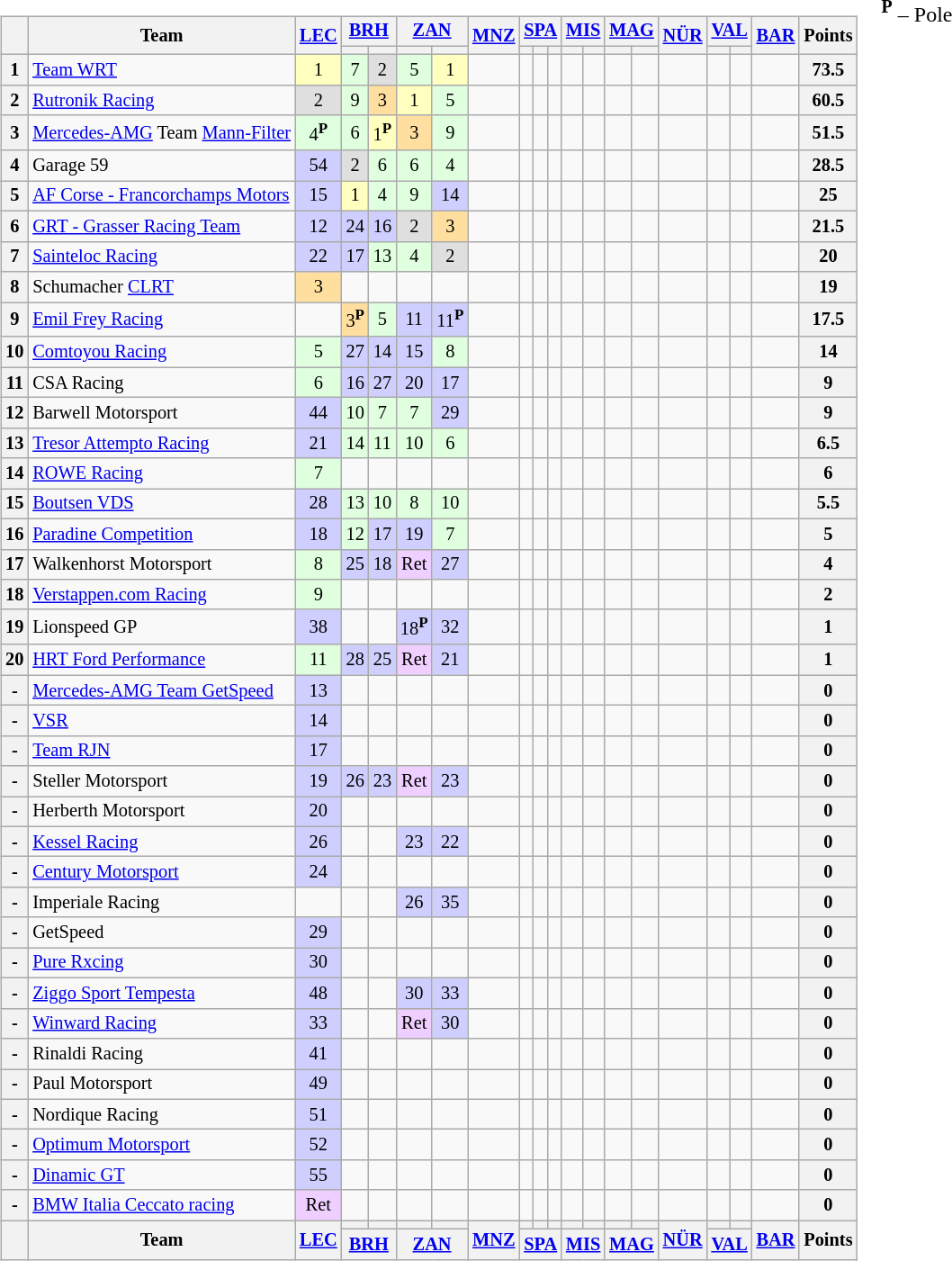<table>
<tr>
<td><br><table class="wikitable" style="font-size:85%; text-align:center;">
<tr>
<th rowspan="2"></th>
<th rowspan="2">Team</th>
<th rowspan="2"><a href='#'>LEC</a><br></th>
<th colspan="2"><a href='#'>BRH</a><br></th>
<th colspan="2"><a href='#'>ZAN</a><br></th>
<th rowspan="2"><a href='#'>MNZ</a><br></th>
<th colspan="3"><a href='#'>SPA</a><br></th>
<th colspan="2"><a href='#'>MIS</a><br></th>
<th colspan="2"><a href='#'>MAG</a><br></th>
<th rowspan="2"><a href='#'>NÜR</a><br></th>
<th colspan="2"><a href='#'>VAL</a><br></th>
<th rowspan="2"><a href='#'>BAR</a><br></th>
<th rowspan="2">Points</th>
</tr>
<tr>
<th></th>
<th></th>
<th></th>
<th></th>
<th></th>
<th></th>
<th></th>
<th></th>
<th></th>
<th></th>
<th></th>
<th></th>
<th></th>
</tr>
<tr>
<th>1</th>
<td align="left"> <a href='#'>Team WRT</a></td>
<td style="background:#FFFFBF;">1</td>
<td style="background:#DFFFDF;">7</td>
<td style="background:#DFDFDF;">2</td>
<td style="background:#DFFFDF;">5</td>
<td style="background:#FFFFBF;">1</td>
<td style="background:#;"></td>
<td style="background:#;"></td>
<td style="background:#;"></td>
<td style="background:#;"></td>
<td style="background:#;"></td>
<td style="background:#;"></td>
<td style="background:#;"></td>
<td style="background:#;"></td>
<td style="background:#;"></td>
<td style="background:#;"></td>
<td style="background:#;"></td>
<td style="background:#;"></td>
<th>73.5</th>
</tr>
<tr>
<th>2</th>
<td align="left"> <a href='#'>Rutronik Racing</a></td>
<td style="background:#DFDFDF;">2</td>
<td style="background:#DFFFDF;">9</td>
<td style="background:#FFDF9F;">3</td>
<td style="background:#FFFFBF;">1</td>
<td style="background:#DFFFDF;">5</td>
<td style="background:#;"></td>
<td style="background:#;"></td>
<td style="background:#;"></td>
<td style="background:#;"></td>
<td style="background:#;"></td>
<td style="background:#;"></td>
<td style="background:#;"></td>
<td style="background:#;"></td>
<td style="background:#;"></td>
<td style="background:#;"></td>
<td style="background:#;"></td>
<td style="background:#;"></td>
<th>60.5</th>
</tr>
<tr>
<th>3</th>
<td align="left"> <a href='#'>Mercedes-AMG</a> Team <a href='#'>Mann-Filter</a></td>
<td style="background:#DFFFDF;">4<sup><strong>P</strong></sup></td>
<td style="background:#DFFFDF;">6</td>
<td style="background:#FFFFBF;">1<sup><strong>P</strong></sup></td>
<td style="background:#FFDF9F;">3</td>
<td style="background:#DFFFDF;">9</td>
<td style="background:#;"></td>
<td style="background:#;"></td>
<td style="background:#;"></td>
<td style="background:#;"></td>
<td style="background:#;"></td>
<td style="background:#;"></td>
<td style="background:#;"></td>
<td style="background:#;"></td>
<td style="background:#;"></td>
<td style="background:#;"></td>
<td style="background:#;"></td>
<td style="background:#;"></td>
<th>51.5</th>
</tr>
<tr>
<th>4</th>
<td align="left"> Garage 59</td>
<td style="background:#CFCFFF;">54</td>
<td style="background:#DFDFDF;">2</td>
<td style="background:#DFFFDF;">6</td>
<td style="background:#DFFFDF;">6</td>
<td style="background:#DFFFDF;">4</td>
<td style="background:#;"></td>
<td style="background:#;"></td>
<td style="background:#;"></td>
<td style="background:#;"></td>
<td style="background:#;"></td>
<td style="background:#;"></td>
<td style="background:#;"></td>
<td style="background:#;"></td>
<td style="background:#;"></td>
<td style="background:#;"></td>
<td style="background:#;"></td>
<td style="background:#;"></td>
<th>28.5</th>
</tr>
<tr>
<th>5</th>
<td align="left"> <a href='#'>AF Corse - Francorchamps Motors</a></td>
<td style="background:#CFCFFF;">15</td>
<td style="background:#FFFFBF;">1</td>
<td style="background:#DFFFDF;">4</td>
<td style="background:#DFFFDF;">9</td>
<td style="background:#CFCFFF;">14</td>
<td style="background:#;"></td>
<td style="background:#;"></td>
<td style="background:#;"></td>
<td style="background:#;"></td>
<td style="background:#;"></td>
<td style="background:#;"></td>
<td style="background:#;"></td>
<td style="background:#;"></td>
<td style="background:#;"></td>
<td style="background:#;"></td>
<td style="background:#;"></td>
<td style="background:#;"></td>
<th>25</th>
</tr>
<tr>
<th>6</th>
<td align="left"> <a href='#'>GRT - Grasser Racing Team</a></td>
<td style="background:#CFCFFF;">12</td>
<td style="background:#CFCFFF;">24</td>
<td style="background:#CFCFFF;">16</td>
<td style="background:#DFDFDF;">2</td>
<td style="background:#FFDF9F;">3</td>
<td style="background:#;"></td>
<td style="background:#;"></td>
<td style="background:#;"></td>
<td style="background:#;"></td>
<td style="background:#;"></td>
<td style="background:#;"></td>
<td style="background:#;"></td>
<td style="background:#;"></td>
<td style="background:#;"></td>
<td style="background:#;"></td>
<td style="background:#;"></td>
<td style="background:#;"></td>
<th>21.5</th>
</tr>
<tr>
<th>7</th>
<td align="left"> <a href='#'>Sainteloc Racing</a></td>
<td style="background:#CFCFFF;">22</td>
<td style="background:#CFCFFF;">17</td>
<td style="background:#DFFFDF;">13</td>
<td style="background:#DFFFDF;">4</td>
<td style="background:#DFDFDF;">2</td>
<td style="background:#;"></td>
<td style="background:#;"></td>
<td style="background:#;"></td>
<td style="background:#;"></td>
<td style="background:#;"></td>
<td style="background:#;"></td>
<td style="background:#;"></td>
<td style="background:#;"></td>
<td style="background:#;"></td>
<td style="background:#;"></td>
<td style="background:#;"></td>
<td style="background:#;"></td>
<th>20</th>
</tr>
<tr>
<th>8</th>
<td align="left"> Schumacher <a href='#'>CLRT</a></td>
<td style="background:#FFDF9F;">3</td>
<td style="background:#;"></td>
<td style="background:#;"></td>
<td style="background:#;"></td>
<td style="background:#;"></td>
<td style="background:#;"></td>
<td style="background:#;"></td>
<td style="background:#;"></td>
<td style="background:#;"></td>
<td style="background:#;"></td>
<td style="background:#;"></td>
<td style="background:#;"></td>
<td style="background:#;"></td>
<td style="background:#;"></td>
<td style="background:#;"></td>
<td style="background:#;"></td>
<td style="background:#;"></td>
<th>19</th>
</tr>
<tr>
<th>9</th>
<td align="left"> <a href='#'>Emil Frey Racing</a></td>
<td style="background:#;"></td>
<td style="background:#FFDF9F;">3<sup><strong>P</strong></sup></td>
<td style="background:#DFFFDF;">5</td>
<td style="background:#CFCFFF;">11</td>
<td style="background:#CFCFFF;">11<sup><strong>P</strong></sup></td>
<td style="background:#;"></td>
<td style="background:#;"></td>
<td style="background:#;"></td>
<td style="background:#;"></td>
<td style="background:#;"></td>
<td style="background:#;"></td>
<td style="background:#;"></td>
<td style="background:#;"></td>
<td style="background:#;"></td>
<td style="background:#;"></td>
<td style="background:#;"></td>
<td style="background:#;"></td>
<th>17.5</th>
</tr>
<tr>
<th>10</th>
<td align="left"> <a href='#'>Comtoyou Racing</a></td>
<td style="background:#DFFFDF;">5</td>
<td style="background:#CFCFFF;">27</td>
<td style="background:#CFCFFF;">14</td>
<td style="background:#CFCFFF;">15</td>
<td style="background:#DFFFDF;">8</td>
<td style="background:#;"></td>
<td style="background:#;"></td>
<td style="background:#;"></td>
<td style="background:#;"></td>
<td style="background:#;"></td>
<td style="background:#;"></td>
<td style="background:#;"></td>
<td style="background:#;"></td>
<td style="background:#;"></td>
<td style="background:#;"></td>
<td style="background:#;"></td>
<td style="background:#;"></td>
<th>14</th>
</tr>
<tr>
<th>11</th>
<td align="left"> CSA Racing</td>
<td style="background:#DFFFDF;">6</td>
<td style="background:#CFCFFF;">16</td>
<td style="background:#CFCFFF;">27</td>
<td style="background:#CFCFFF;">20</td>
<td style="background:#CFCFFF;">17</td>
<td style="background:#;"></td>
<td style="background:#;"></td>
<td style="background:#;"></td>
<td style="background:#;"></td>
<td style="background:#;"></td>
<td style="background:#;"></td>
<td style="background:#;"></td>
<td style="background:#;"></td>
<td style="background:#;"></td>
<td style="background:#;"></td>
<td style="background:#;"></td>
<td style="background:#;"></td>
<th>9</th>
</tr>
<tr>
<th>12</th>
<td align="left"> Barwell Motorsport</td>
<td style="background:#CFCFFF;">44</td>
<td style="background:#DFFFDF;">10</td>
<td style="background:#DFFFDF;">7</td>
<td style="background:#DFFFDF;">7</td>
<td style="background:#CFCFFF;">29</td>
<td style="background:#;"></td>
<td style="background:#;"></td>
<td style="background:#;"></td>
<td style="background:#;"></td>
<td style="background:#;"></td>
<td style="background:#;"></td>
<td style="background:#;"></td>
<td style="background:#;"></td>
<td style="background:#;"></td>
<td style="background:#;"></td>
<td style="background:#;"></td>
<td style="background:#;"></td>
<th>9</th>
</tr>
<tr>
<th>13</th>
<td align="left"> <a href='#'>Tresor Attempto Racing</a></td>
<td style="background:#CFCFFF;">21</td>
<td style="background:#DFFFDF;">14</td>
<td style="background:#DFFFDF;">11</td>
<td style="background:#DFFFDF;">10</td>
<td style="background:#DFFFDF;">6</td>
<td style="background:#;"></td>
<td style="background:#;"></td>
<td style="background:#;"></td>
<td style="background:#;"></td>
<td style="background:#;"></td>
<td style="background:#;"></td>
<td style="background:#;"></td>
<td style="background:#;"></td>
<td style="background:#;"></td>
<td style="background:#;"></td>
<td style="background:#;"></td>
<td style="background:#;"></td>
<th>6.5</th>
</tr>
<tr>
<th>14</th>
<td align="left"> <a href='#'>ROWE Racing</a></td>
<td style="background:#DFFFDF;">7</td>
<td style="background:#;"></td>
<td style="background:#;"></td>
<td style="background:#;"></td>
<td style="background:#;"></td>
<td style="background:#;"></td>
<td style="background:#;"></td>
<td style="background:#;"></td>
<td style="background:#;"></td>
<td style="background:#;"></td>
<td style="background:#;"></td>
<td style="background:#;"></td>
<td style="background:#;"></td>
<td style="background:#;"></td>
<td style="background:#;"></td>
<td style="background:#;"></td>
<td style="background:#;"></td>
<th>6</th>
</tr>
<tr>
<th>15</th>
<td align="left"> <a href='#'>Boutsen VDS</a></td>
<td style="background:#CFCFFF;">28</td>
<td style="background:#DFFFDF;">13</td>
<td style="background:#DFFFDF;">10</td>
<td style="background:#DFFFDF;">8</td>
<td style="background:#DFFFDF;">10</td>
<td style="background:#;"></td>
<td style="background:#;"></td>
<td style="background:#;"></td>
<td style="background:#;"></td>
<td style="background:#;"></td>
<td style="background:#;"></td>
<td style="background:#;"></td>
<td style="background:#;"></td>
<td style="background:#;"></td>
<td style="background:#;"></td>
<td style="background:#;"></td>
<td style="background:#;"></td>
<th>5.5</th>
</tr>
<tr>
<th>16</th>
<td align="left"> <a href='#'>Paradine Competition</a></td>
<td style="background:#CFCFFF;">18</td>
<td style="background:#DFFFDF;">12</td>
<td style="background:#CFCFFF;">17</td>
<td style="background:#CFCFFF;">19</td>
<td style="background:#DFFFDF;">7</td>
<td style="background:#;"></td>
<td style="background:#;"></td>
<td style="background:#;"></td>
<td style="background:#;"></td>
<td style="background:#;"></td>
<td style="background:#;"></td>
<td style="background:#;"></td>
<td style="background:#;"></td>
<td style="background:#;"></td>
<td style="background:#;"></td>
<td style="background:#;"></td>
<td style="background:#;"></td>
<th>5</th>
</tr>
<tr>
<th>17</th>
<td align="left"> Walkenhorst Motorsport</td>
<td style="background:#DFFFDF;">8</td>
<td style="background:#CFCFFF;">25</td>
<td style="background:#CFCFFF;">18</td>
<td style="background:#EFCFFF;">Ret</td>
<td style="background:#CFCFFF;">27</td>
<td style="background:#;"></td>
<td style="background:#;"></td>
<td style="background:#;"></td>
<td style="background:#;"></td>
<td style="background:#;"></td>
<td style="background:#;"></td>
<td style="background:#;"></td>
<td style="background:#;"></td>
<td style="background:#;"></td>
<td style="background:#;"></td>
<td style="background:#;"></td>
<td style="background:#;"></td>
<th>4</th>
</tr>
<tr>
<th>18</th>
<td align="left"> <a href='#'>Verstappen.com Racing</a></td>
<td style="background:#DFFFDF;">9</td>
<td style="background:#;"></td>
<td style="background:#;"></td>
<td style="background:#;"></td>
<td style="background:#;"></td>
<td style="background:#;"></td>
<td style="background:#;"></td>
<td style="background:#;"></td>
<td style="background:#;"></td>
<td style="background:#;"></td>
<td style="background:#;"></td>
<td style="background:#;"></td>
<td style="background:#;"></td>
<td style="background:#;"></td>
<td style="background:#;"></td>
<td style="background:#;"></td>
<td style="background:#;"></td>
<th>2</th>
</tr>
<tr>
<th>19</th>
<td align="left"> Lionspeed GP</td>
<td style="background:#CFCFFF;">38</td>
<td style="background:#;"></td>
<td style="background:#;"></td>
<td style="background:#CFCFFF;">18<sup><strong>P</strong></sup></td>
<td style="background:#CFCFFF;">32</td>
<td style="background:#;"></td>
<td style="background:#;"></td>
<td style="background:#;"></td>
<td style="background:#;"></td>
<td style="background:#;"></td>
<td style="background:#;"></td>
<td style="background:#;"></td>
<td style="background:#;"></td>
<td style="background:#;"></td>
<td style="background:#;"></td>
<td style="background:#;"></td>
<td style="background:#;"></td>
<th>1</th>
</tr>
<tr>
<th>20</th>
<td align="left"> <a href='#'>HRT Ford Performance</a></td>
<td style="background:#DFFFDF;">11</td>
<td style="background:#CFCFFF;">28</td>
<td style="background:#CFCFFF;">25</td>
<td style="background:#EFCFFF;">Ret</td>
<td style="background:#CFCFFF;">21</td>
<td style="background:#;"></td>
<td style="background:#;"></td>
<td style="background:#;"></td>
<td style="background:#;"></td>
<td style="background:#;"></td>
<td style="background:#;"></td>
<td style="background:#;"></td>
<td style="background:#;"></td>
<td style="background:#;"></td>
<td style="background:#;"></td>
<td style="background:#;"></td>
<td style="background:#;"></td>
<th>1</th>
</tr>
<tr>
<th>-</th>
<td align="left"> <a href='#'>Mercedes-AMG Team GetSpeed</a></td>
<td style="background:#CFCFFF;">13</td>
<td style="background:#;"></td>
<td style="background:#;"></td>
<td style="background:#;"></td>
<td style="background:#;"></td>
<td style="background:#;"></td>
<td style="background:#;"></td>
<td style="background:#;"></td>
<td style="background:#;"></td>
<td style="background:#;"></td>
<td style="background:#;"></td>
<td style="background:#;"></td>
<td style="background:#;"></td>
<td style="background:#;"></td>
<td style="background:#;"></td>
<td style="background:#;"></td>
<td style="background:#;"></td>
<th>0</th>
</tr>
<tr>
<th>-</th>
<td align="left"> <a href='#'>VSR</a></td>
<td style="background:#CFCFFF;">14</td>
<td style="background:#;"></td>
<td style="background:#;"></td>
<td style="background:#;"></td>
<td style="background:#;"></td>
<td style="background:#;"></td>
<td style="background:#;"></td>
<td style="background:#;"></td>
<td style="background:#;"></td>
<td style="background:#;"></td>
<td style="background:#;"></td>
<td style="background:#;"></td>
<td style="background:#;"></td>
<td style="background:#;"></td>
<td style="background:#;"></td>
<td style="background:#;"></td>
<td style="background:#;"></td>
<th>0</th>
</tr>
<tr>
<th>-</th>
<td align="left"> <a href='#'>Team RJN</a></td>
<td style="background:#CFCFFF;">17</td>
<td style="background:#;"></td>
<td style="background:#;"></td>
<td style="background:#;"></td>
<td style="background:#;"></td>
<td style="background:#;"></td>
<td style="background:#;"></td>
<td style="background:#;"></td>
<td style="background:#;"></td>
<td style="background:#;"></td>
<td style="background:#;"></td>
<td style="background:#;"></td>
<td style="background:#;"></td>
<td style="background:#;"></td>
<td style="background:#;"></td>
<td style="background:#;"></td>
<td style="background:#;"></td>
<th>0</th>
</tr>
<tr>
<th>-</th>
<td align="left"> Steller Motorsport</td>
<td style="background:#CFCFFF;">19</td>
<td style="background:#CFCFFF;">26</td>
<td style="background:#CFCFFF;">23</td>
<td style="background:#EFCFFF;">Ret</td>
<td style="background:#CFCFFF;">23</td>
<td style="background:#;"></td>
<td style="background:#;"></td>
<td style="background:#;"></td>
<td style="background:#;"></td>
<td style="background:#;"></td>
<td style="background:#;"></td>
<td style="background:#;"></td>
<td style="background:#;"></td>
<td style="background:#;"></td>
<td style="background:#;"></td>
<td style="background:#;"></td>
<td style="background:#;"></td>
<th>0</th>
</tr>
<tr>
<th>-</th>
<td align="left"> Herberth Motorsport</td>
<td style="background:#CFCFFF;">20</td>
<td style="background:#;"></td>
<td style="background:#;"></td>
<td style="background:#;"></td>
<td style="background:#;"></td>
<td style="background:#;"></td>
<td style="background:#;"></td>
<td style="background:#;"></td>
<td style="background:#;"></td>
<td style="background:#;"></td>
<td style="background:#;"></td>
<td style="background:#;"></td>
<td style="background:#;"></td>
<td style="background:#;"></td>
<td style="background:#;"></td>
<td style="background:#;"></td>
<td style="background:#;"></td>
<th>0</th>
</tr>
<tr>
<th>-</th>
<td align="left"> <a href='#'>Kessel Racing</a></td>
<td style="background:#CFCFFF;">26</td>
<td style="background:#;"></td>
<td style="background:#;"></td>
<td style="background:#CFCFFF;">23</td>
<td style="background:#CFCFFF;">22</td>
<td style="background:#;"></td>
<td style="background:#;"></td>
<td style="background:#;"></td>
<td style="background:#;"></td>
<td style="background:#;"></td>
<td style="background:#;"></td>
<td style="background:#;"></td>
<td style="background:#;"></td>
<td style="background:#;"></td>
<td style="background:#;"></td>
<td style="background:#;"></td>
<td style="background:#;"></td>
<th>0</th>
</tr>
<tr>
<th>-</th>
<td align="left"> <a href='#'>Century Motorsport</a></td>
<td style="background:#CFCFFF;">24</td>
<td style="background:#;"></td>
<td style="background:#;"></td>
<td style="background:#;"></td>
<td style="background:#;"></td>
<td style="background:#;"></td>
<td style="background:#;"></td>
<td style="background:#;"></td>
<td style="background:#;"></td>
<td style="background:#;"></td>
<td style="background:#;"></td>
<td style="background:#;"></td>
<td style="background:#;"></td>
<td style="background:#;"></td>
<td style="background:#;"></td>
<td style="background:#;"></td>
<td style="background:#;"></td>
<th>0</th>
</tr>
<tr>
<th>-</th>
<td align="left"> Imperiale Racing</td>
<td style="background:#;"></td>
<td style="background:#;"></td>
<td style="background:#;"></td>
<td style="background:#CFCFFF;">26</td>
<td style="background:#CFCFFF;">35</td>
<td style="background:#;"></td>
<td style="background:#;"></td>
<td style="background:#;"></td>
<td style="background:#;"></td>
<td style="background:#;"></td>
<td style="background:#;"></td>
<td style="background:#;"></td>
<td style="background:#;"></td>
<td style="background:#;"></td>
<td style="background:#;"></td>
<td style="background:#;"></td>
<td style="background:#;"></td>
<th>0</th>
</tr>
<tr>
<th>-</th>
<td align="left"> GetSpeed</td>
<td style="background:#CFCFFF;">29</td>
<td style="background:#;"></td>
<td style="background:#;"></td>
<td style="background:#;"></td>
<td style="background:#;"></td>
<td style="background:#;"></td>
<td style="background:#;"></td>
<td style="background:#;"></td>
<td style="background:#;"></td>
<td style="background:#;"></td>
<td style="background:#;"></td>
<td style="background:#;"></td>
<td style="background:#;"></td>
<td style="background:#;"></td>
<td style="background:#;"></td>
<td style="background:#;"></td>
<td style="background:#;"></td>
<th>0</th>
</tr>
<tr>
<th>-</th>
<td align="left"> <a href='#'>Pure Rxcing</a></td>
<td style="background:#CFCFFF;">30</td>
<td style="background:#;"></td>
<td style="background:#;"></td>
<td style="background:#;"></td>
<td style="background:#;"></td>
<td style="background:#;"></td>
<td style="background:#;"></td>
<td style="background:#;"></td>
<td style="background:#;"></td>
<td style="background:#;"></td>
<td style="background:#;"></td>
<td style="background:#;"></td>
<td style="background:#;"></td>
<td style="background:#;"></td>
<td style="background:#;"></td>
<td style="background:#;"></td>
<td style="background:#;"></td>
<th>0</th>
</tr>
<tr>
<th>-</th>
<td align="left"> <a href='#'>Ziggo Sport Tempesta</a></td>
<td style="background:#CFCFFF;">48</td>
<td style="background:#;"></td>
<td style="background:#;"></td>
<td style="background:#CFCFFF;">30</td>
<td style="background:#CFCFFF;">33</td>
<td style="background:#;"></td>
<td style="background:#;"></td>
<td style="background:#;"></td>
<td style="background:#;"></td>
<td style="background:#;"></td>
<td style="background:#;"></td>
<td style="background:#;"></td>
<td style="background:#;"></td>
<td style="background:#;"></td>
<td style="background:#;"></td>
<td style="background:#;"></td>
<td style="background:#;"></td>
<th>0</th>
</tr>
<tr>
<th>-</th>
<td align="left"> <a href='#'>Winward Racing</a></td>
<td style="background:#CFCFFF;">33</td>
<td style="background:#;"></td>
<td style="background:#;"></td>
<td style="background:#EFCFFF;">Ret</td>
<td style="background:#CFCFFF;">30</td>
<td style="background:#;"></td>
<td style="background:#;"></td>
<td style="background:#;"></td>
<td style="background:#;"></td>
<td style="background:#;"></td>
<td style="background:#;"></td>
<td style="background:#;"></td>
<td style="background:#;"></td>
<td style="background:#;"></td>
<td style="background:#;"></td>
<td style="background:#;"></td>
<td style="background:#;"></td>
<th>0</th>
</tr>
<tr>
<th>-</th>
<td align="left"> Rinaldi Racing</td>
<td style="background:#CFCFFF;">41</td>
<td style="background:#;"></td>
<td style="background:#;"></td>
<td style="background:#;"></td>
<td style="background:#;"></td>
<td style="background:#;"></td>
<td style="background:#;"></td>
<td style="background:#;"></td>
<td style="background:#;"></td>
<td style="background:#;"></td>
<td style="background:#;"></td>
<td style="background:#;"></td>
<td style="background:#;"></td>
<td style="background:#;"></td>
<td style="background:#;"></td>
<td style="background:#;"></td>
<td style="background:#;"></td>
<th>0</th>
</tr>
<tr>
<th>-</th>
<td align="left"> Paul Motorsport</td>
<td style="background:#CFCFFF;">49</td>
<td style="background:#;"></td>
<td style="background:#;"></td>
<td style="background:#;"></td>
<td style="background:#;"></td>
<td style="background:#;"></td>
<td style="background:#;"></td>
<td style="background:#;"></td>
<td style="background:#;"></td>
<td style="background:#;"></td>
<td style="background:#;"></td>
<td style="background:#;"></td>
<td style="background:#;"></td>
<td style="background:#;"></td>
<td style="background:#;"></td>
<td style="background:#;"></td>
<td style="background:#;"></td>
<th>0</th>
</tr>
<tr>
<th>-</th>
<td align="left"> Nordique Racing</td>
<td style="background:#CFCFFF;">51</td>
<td style="background:#;"></td>
<td style="background:#;"></td>
<td style="background:#;"></td>
<td style="background:#;"></td>
<td style="background:#;"></td>
<td style="background:#;"></td>
<td style="background:#;"></td>
<td style="background:#;"></td>
<td style="background:#;"></td>
<td style="background:#;"></td>
<td style="background:#;"></td>
<td style="background:#;"></td>
<td style="background:#;"></td>
<td style="background:#;"></td>
<td style="background:#;"></td>
<td style="background:#;"></td>
<th>0</th>
</tr>
<tr>
<th>-</th>
<td align="left"> <a href='#'>Optimum Motorsport</a></td>
<td style="background:#CFCFFF;">52</td>
<td style="background:#;"></td>
<td style="background:#;"></td>
<td style="background:#;"></td>
<td style="background:#;"></td>
<td style="background:#;"></td>
<td style="background:#;"></td>
<td style="background:#;"></td>
<td style="background:#;"></td>
<td style="background:#;"></td>
<td style="background:#;"></td>
<td style="background:#;"></td>
<td style="background:#;"></td>
<td style="background:#;"></td>
<td style="background:#;"></td>
<td style="background:#;"></td>
<td style="background:#;"></td>
<th>0</th>
</tr>
<tr>
<th>-</th>
<td align="left"> <a href='#'>Dinamic GT</a></td>
<td style="background:#CFCFFF;">55</td>
<td style="background:#;"></td>
<td style="background:#;"></td>
<td style="background:#;"></td>
<td style="background:#;"></td>
<td style="background:#;"></td>
<td style="background:#;"></td>
<td style="background:#;"></td>
<td style="background:#;"></td>
<td style="background:#;"></td>
<td style="background:#;"></td>
<td style="background:#;"></td>
<td style="background:#;"></td>
<td style="background:#;"></td>
<td style="background:#;"></td>
<td style="background:#;"></td>
<td style="background:#;"></td>
<th>0</th>
</tr>
<tr>
<th>-</th>
<td align="left"> <a href='#'>BMW Italia Ceccato racing</a></td>
<td style="background:#EFCFFF;">Ret</td>
<td style="background:#;"></td>
<td style="background:#;"></td>
<td style="background:#;"></td>
<td style="background:#;"></td>
<td style="background:#;"></td>
<td style="background:#;"></td>
<td style="background:#;"></td>
<td style="background:#;"></td>
<td style="background:#;"></td>
<td style="background:#;"></td>
<td style="background:#;"></td>
<td style="background:#;"></td>
<td style="background:#;"></td>
<td style="background:#;"></td>
<td style="background:#;"></td>
<td style="background:#;"></td>
<th>0</th>
</tr>
<tr>
<th rowspan="2"></th>
<th rowspan="2">Team</th>
<th rowspan="2"><a href='#'>LEC</a><br></th>
<th></th>
<th></th>
<th></th>
<th></th>
<th rowspan="2"><a href='#'>MNZ</a><br></th>
<th></th>
<th></th>
<th></th>
<th></th>
<th></th>
<th></th>
<th></th>
<th rowspan="2"><a href='#'>NÜR</a><br></th>
<th></th>
<th></th>
<th rowspan="2"><a href='#'>BAR</a><br></th>
<th rowspan="2">Points</th>
</tr>
<tr>
<th colspan="2"><a href='#'>BRH</a><br></th>
<th colspan="2"><a href='#'>ZAN</a><br></th>
<th colspan="3"><a href='#'>SPA</a><br></th>
<th colspan="2"><a href='#'>MIS</a><br></th>
<th colspan="2"><a href='#'>MAG</a><br></th>
<th colspan="2"><a href='#'>VAL</a><br></th>
</tr>
</table>
</td>
<td valign="top"><br><span><strong><sup>P</sup></strong> – Pole</span></td>
</tr>
</table>
